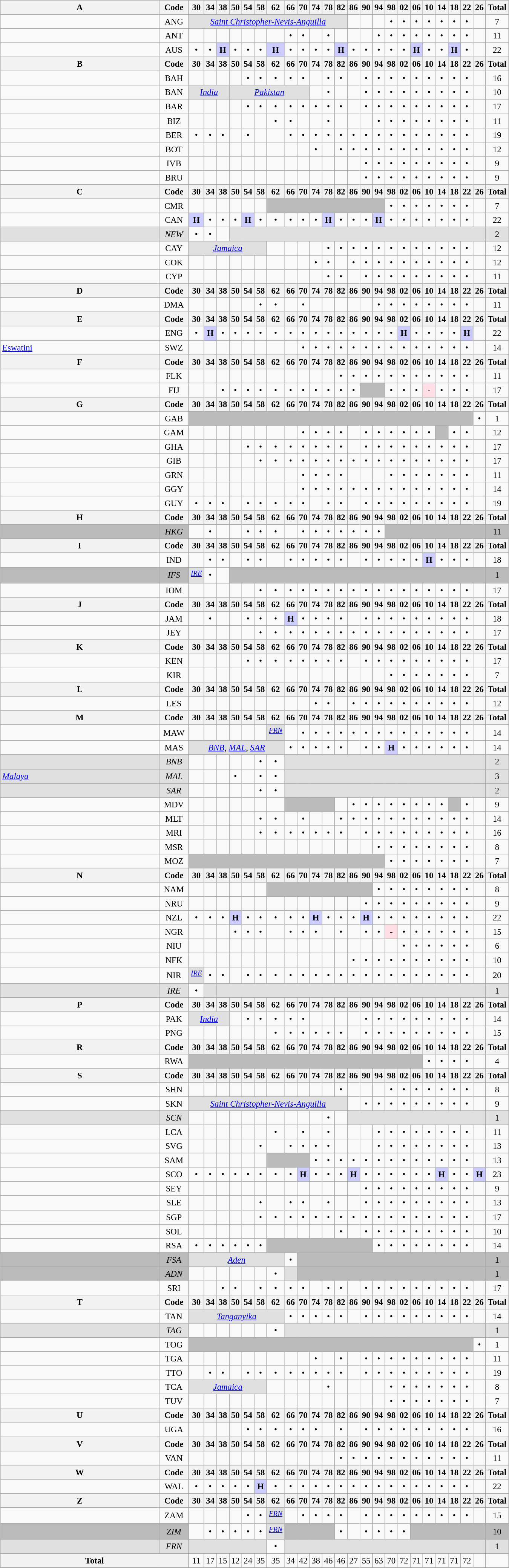<table class="wikitable" style="text-align:center; font-size:95%">
<tr>
<th style="width:18em"><span>A</span></th>
<th style="width:3em">Code</th>
<th>30</th>
<th>34</th>
<th>38</th>
<th>50</th>
<th>54</th>
<th>58</th>
<th>62</th>
<th>66</th>
<th>70</th>
<th>74</th>
<th>78</th>
<th>82</th>
<th>86</th>
<th>90</th>
<th>94</th>
<th>98</th>
<th>02</th>
<th>06</th>
<th>10</th>
<th>14</th>
<th>18</th>
<th>22</th>
<th>26</th>
<th>Total</th>
</tr>
<tr>
<td align=left></td>
<td>ANG</td>
<td colspan=12 bgcolor=#e0e0e0><em><a href='#'>Saint Christopher-Nevis-Anguilla</a></em></td>
<td></td>
<td></td>
<td></td>
<td>•</td>
<td>•</td>
<td>•</td>
<td>•</td>
<td>•</td>
<td>•</td>
<td>•</td>
<td></td>
<td>7</td>
</tr>
<tr>
<td align=left></td>
<td>ANT</td>
<td></td>
<td></td>
<td></td>
<td></td>
<td></td>
<td></td>
<td></td>
<td>•</td>
<td>•</td>
<td></td>
<td>•</td>
<td></td>
<td></td>
<td></td>
<td>•</td>
<td>•</td>
<td>•</td>
<td>•</td>
<td>•</td>
<td>•</td>
<td>•</td>
<td>•</td>
<td></td>
<td>11</td>
</tr>
<tr>
<td align=left></td>
<td>AUS</td>
<td>•</td>
<td>•</td>
<td bgcolor=#ccccff><strong>H</strong></td>
<td>•</td>
<td>•</td>
<td>•</td>
<td bgcolor=#ccccff><strong>H</strong></td>
<td>•</td>
<td>•</td>
<td>•</td>
<td>•</td>
<td bgcolor=#ccccff><strong>H</strong></td>
<td>•</td>
<td>•</td>
<td>•</td>
<td>•</td>
<td>•</td>
<td bgcolor=#ccccff><strong>H</strong></td>
<td>•</td>
<td>•</td>
<td bgcolor=#ccccff><strong>H</strong></td>
<td>•</td>
<td></td>
<td>22</td>
</tr>
<tr>
<th style="width:18em"><span>B</span></th>
<th style="width:3em">Code</th>
<th>30</th>
<th>34</th>
<th>38</th>
<th>50</th>
<th>54</th>
<th>58</th>
<th>62</th>
<th>66</th>
<th>70</th>
<th>74</th>
<th>78</th>
<th>82</th>
<th>86</th>
<th>90</th>
<th>94</th>
<th>98</th>
<th>02</th>
<th>06</th>
<th>10</th>
<th>14</th>
<th>18</th>
<th>22</th>
<th>26</th>
<th>Total</th>
</tr>
<tr>
<td align=left></td>
<td>BAH</td>
<td></td>
<td></td>
<td></td>
<td></td>
<td>•</td>
<td>•</td>
<td>•</td>
<td>•</td>
<td>•</td>
<td></td>
<td>•</td>
<td>•</td>
<td></td>
<td>•</td>
<td>•</td>
<td>•</td>
<td>•</td>
<td>•</td>
<td>•</td>
<td>•</td>
<td>•</td>
<td>•</td>
<td></td>
<td>16</td>
</tr>
<tr>
<td align=left></td>
<td>BAN</td>
<td colspan=3 bgcolor=#e0e0e0><em><a href='#'>India</a></em></td>
<td colspan=6 bgcolor=#e0e0e0><em><a href='#'>Pakistan</a></em></td>
<td></td>
<td>•</td>
<td></td>
<td></td>
<td>•</td>
<td>•</td>
<td>•</td>
<td>•</td>
<td>•</td>
<td>•</td>
<td>•</td>
<td>•</td>
<td>•</td>
<td></td>
<td>10</td>
</tr>
<tr>
<td align=left></td>
<td>BAR</td>
<td></td>
<td></td>
<td></td>
<td></td>
<td>•</td>
<td>•</td>
<td>•</td>
<td>•</td>
<td>•</td>
<td>•</td>
<td>•</td>
<td>•</td>
<td></td>
<td>•</td>
<td>•</td>
<td>•</td>
<td>•</td>
<td>•</td>
<td>•</td>
<td>•</td>
<td>•</td>
<td>•</td>
<td></td>
<td>17</td>
</tr>
<tr>
<td align=left></td>
<td>BIZ</td>
<td></td>
<td></td>
<td></td>
<td></td>
<td></td>
<td></td>
<td>•</td>
<td>•</td>
<td></td>
<td></td>
<td>•</td>
<td></td>
<td></td>
<td></td>
<td>•</td>
<td>•</td>
<td>•</td>
<td>•</td>
<td>•</td>
<td>•</td>
<td>•</td>
<td>•</td>
<td></td>
<td>11</td>
</tr>
<tr>
<td align=left></td>
<td>BER</td>
<td>•</td>
<td>•</td>
<td>•</td>
<td></td>
<td>•</td>
<td></td>
<td></td>
<td>•</td>
<td>•</td>
<td>•</td>
<td>•</td>
<td>•</td>
<td>•</td>
<td>•</td>
<td>•</td>
<td>•</td>
<td>•</td>
<td>•</td>
<td>•</td>
<td>•</td>
<td>•</td>
<td>•</td>
<td></td>
<td>19</td>
</tr>
<tr>
<td align=left></td>
<td>BOT</td>
<td></td>
<td></td>
<td></td>
<td></td>
<td></td>
<td></td>
<td></td>
<td></td>
<td></td>
<td>•</td>
<td></td>
<td>•</td>
<td>•</td>
<td>•</td>
<td>•</td>
<td>•</td>
<td>•</td>
<td>•</td>
<td>•</td>
<td>•</td>
<td>•</td>
<td>•</td>
<td></td>
<td>12</td>
</tr>
<tr>
<td align=left></td>
<td>IVB</td>
<td></td>
<td></td>
<td></td>
<td></td>
<td></td>
<td></td>
<td></td>
<td></td>
<td></td>
<td></td>
<td></td>
<td></td>
<td></td>
<td>•</td>
<td>•</td>
<td>•</td>
<td>•</td>
<td>•</td>
<td>•</td>
<td>•</td>
<td>•</td>
<td>•</td>
<td></td>
<td>9</td>
</tr>
<tr>
<td align=left></td>
<td>BRU</td>
<td></td>
<td></td>
<td></td>
<td></td>
<td></td>
<td></td>
<td></td>
<td></td>
<td></td>
<td></td>
<td></td>
<td></td>
<td></td>
<td>•</td>
<td>•</td>
<td>•</td>
<td>•</td>
<td>•</td>
<td>•</td>
<td>•</td>
<td>•</td>
<td>•</td>
<td></td>
<td>9</td>
</tr>
<tr>
<th style="width:18em"><span>C</span></th>
<th style="width:3em">Code</th>
<th>30</th>
<th>34</th>
<th>38</th>
<th>50</th>
<th>54</th>
<th>58</th>
<th>62</th>
<th>66</th>
<th>70</th>
<th>74</th>
<th>78</th>
<th>82</th>
<th>86</th>
<th>90</th>
<th>94</th>
<th>98</th>
<th>02</th>
<th>06</th>
<th>10</th>
<th>14</th>
<th>18</th>
<th>22</th>
<th>26</th>
<th>Total</th>
</tr>
<tr>
<td align=left></td>
<td>CMR</td>
<td></td>
<td></td>
<td></td>
<td></td>
<td></td>
<td></td>
<td colspan=9 bgcolor=#bbb></td>
<td>•</td>
<td>•</td>
<td>•</td>
<td>•</td>
<td>•</td>
<td>•</td>
<td>•</td>
<td></td>
<td>7</td>
</tr>
<tr>
<td align=left></td>
<td>CAN</td>
<td bgcolor=#ccccff><strong>H</strong></td>
<td>•</td>
<td>•</td>
<td>•</td>
<td bgcolor=#ccccff><strong>H</strong></td>
<td>•</td>
<td>•</td>
<td>•</td>
<td>•</td>
<td>•</td>
<td bgcolor=#ccccff><strong>H</strong></td>
<td>•</td>
<td>•</td>
<td>•</td>
<td bgcolor=#ccccff><strong>H</strong></td>
<td>•</td>
<td>•</td>
<td>•</td>
<td>•</td>
<td>•</td>
<td>•</td>
<td>•</td>
<td></td>
<td>22</td>
</tr>
<tr>
<td align=left bgcolor=#e0e0e0><span><em></em></span></td>
<td bgcolor=#e0e0e0><em>NEW</em></td>
<td>•</td>
<td>•</td>
<td></td>
<td colspan=20 bgcolor=#e0e0e0></td>
<td bgcolor=#e0e0e0>2</td>
</tr>
<tr>
<td align=left></td>
<td>CAY</td>
<td colspan=6 bgcolor=#e0e0e0><em><a href='#'>Jamaica</a></em></td>
<td></td>
<td></td>
<td></td>
<td></td>
<td>•</td>
<td>•</td>
<td>•</td>
<td>•</td>
<td>•</td>
<td>•</td>
<td>•</td>
<td>•</td>
<td>•</td>
<td>•</td>
<td>•</td>
<td>•</td>
<td></td>
<td>12</td>
</tr>
<tr>
<td align=left></td>
<td>COK</td>
<td></td>
<td></td>
<td></td>
<td></td>
<td></td>
<td></td>
<td></td>
<td></td>
<td></td>
<td>•</td>
<td>•</td>
<td></td>
<td>•</td>
<td>•</td>
<td>•</td>
<td>•</td>
<td>•</td>
<td>•</td>
<td>•</td>
<td>•</td>
<td>•</td>
<td>•</td>
<td></td>
<td>12</td>
</tr>
<tr>
<td align=left></td>
<td>CYP</td>
<td></td>
<td></td>
<td></td>
<td></td>
<td></td>
<td></td>
<td></td>
<td></td>
<td></td>
<td></td>
<td>•</td>
<td>•</td>
<td></td>
<td>•</td>
<td>•</td>
<td>•</td>
<td>•</td>
<td>•</td>
<td>•</td>
<td>•</td>
<td>•</td>
<td>•</td>
<td></td>
<td>11</td>
</tr>
<tr>
<th style="width:18em"><span>D</span></th>
<th style="width:3em">Code</th>
<th>30</th>
<th>34</th>
<th>38</th>
<th>50</th>
<th>54</th>
<th>58</th>
<th>62</th>
<th>66</th>
<th>70</th>
<th>74</th>
<th>78</th>
<th>82</th>
<th>86</th>
<th>90</th>
<th>94</th>
<th>98</th>
<th>02</th>
<th>06</th>
<th>10</th>
<th>14</th>
<th>18</th>
<th>22</th>
<th>26</th>
<th>Total</th>
</tr>
<tr>
<td align=left></td>
<td>DMA</td>
<td></td>
<td></td>
<td></td>
<td></td>
<td></td>
<td>•</td>
<td>•</td>
<td></td>
<td>•</td>
<td></td>
<td></td>
<td></td>
<td></td>
<td></td>
<td>•</td>
<td>•</td>
<td>•</td>
<td>•</td>
<td>•</td>
<td>•</td>
<td>•</td>
<td>•</td>
<td></td>
<td>11</td>
</tr>
<tr>
<th style="width:18em"><span>E</span></th>
<th style="width:3em">Code</th>
<th>30</th>
<th>34</th>
<th>38</th>
<th>50</th>
<th>54</th>
<th>58</th>
<th>62</th>
<th>66</th>
<th>70</th>
<th>74</th>
<th>78</th>
<th>82</th>
<th>86</th>
<th>90</th>
<th>94</th>
<th>98</th>
<th>02</th>
<th>06</th>
<th>10</th>
<th>14</th>
<th>18</th>
<th>22</th>
<th>26</th>
<th>Total</th>
</tr>
<tr>
<td align=left></td>
<td>ENG</td>
<td>•</td>
<td bgcolor=#ccccff><strong>H</strong></td>
<td>•</td>
<td>•</td>
<td>•</td>
<td>•</td>
<td>•</td>
<td>•</td>
<td>•</td>
<td>•</td>
<td>•</td>
<td>•</td>
<td>•</td>
<td>•</td>
<td>•</td>
<td>•</td>
<td bgcolor=#ccccff><strong>H</strong></td>
<td>•</td>
<td>•</td>
<td>•</td>
<td>•</td>
<td bgcolor=#ccccff><strong>H</strong></td>
<td></td>
<td>22</td>
</tr>
<tr>
<td align=left> <a href='#'>Eswatini</a></td>
<td>SWZ</td>
<td></td>
<td></td>
<td></td>
<td></td>
<td></td>
<td></td>
<td></td>
<td></td>
<td>•</td>
<td>•</td>
<td>•</td>
<td>•</td>
<td>•</td>
<td>•</td>
<td>•</td>
<td>•</td>
<td>•</td>
<td>•</td>
<td>•</td>
<td>•</td>
<td>•</td>
<td>•</td>
<td></td>
<td>14</td>
</tr>
<tr>
<th style="width:18em"><span>F</span></th>
<th style="width:3em">Code</th>
<th>30</th>
<th>34</th>
<th>38</th>
<th>50</th>
<th>54</th>
<th>58</th>
<th>62</th>
<th>66</th>
<th>70</th>
<th>74</th>
<th>78</th>
<th>82</th>
<th>86</th>
<th>90</th>
<th>94</th>
<th>98</th>
<th>02</th>
<th>06</th>
<th>10</th>
<th>14</th>
<th>18</th>
<th>22</th>
<th>26</th>
<th>Total</th>
</tr>
<tr>
<td align=left></td>
<td>FLK</td>
<td></td>
<td></td>
<td></td>
<td></td>
<td></td>
<td></td>
<td></td>
<td></td>
<td></td>
<td></td>
<td></td>
<td>•</td>
<td>•</td>
<td>•</td>
<td>•</td>
<td>•</td>
<td>•</td>
<td>•</td>
<td>•</td>
<td>•</td>
<td>•</td>
<td>•</td>
<td></td>
<td>11</td>
</tr>
<tr>
<td align=left></td>
<td>FIJ</td>
<td></td>
<td></td>
<td>•</td>
<td>•</td>
<td>•</td>
<td>•</td>
<td>•</td>
<td>•</td>
<td>•</td>
<td>•</td>
<td>•</td>
<td>•</td>
<td>•</td>
<td colspan=2 bgcolor=#bbb></td>
<td>•</td>
<td>•</td>
<td>•</td>
<td align=center bgcolor=#ffdee6>-</td>
<td>•</td>
<td>•</td>
<td>•</td>
<td></td>
<td>17</td>
</tr>
<tr>
<th style="width:18em"><span>G</span></th>
<th style="width:3em">Code</th>
<th>30</th>
<th>34</th>
<th>38</th>
<th>50</th>
<th>54</th>
<th>58</th>
<th>62</th>
<th>66</th>
<th>70</th>
<th>74</th>
<th>78</th>
<th>82</th>
<th>86</th>
<th>90</th>
<th>94</th>
<th>98</th>
<th>02</th>
<th>06</th>
<th>10</th>
<th>14</th>
<th>18</th>
<th>22</th>
<th>26</th>
<th>Total</th>
</tr>
<tr>
<td align=left></td>
<td>GAB</td>
<td colspan=22 bgcolor=#bbb></td>
<td>•</td>
<td>1</td>
</tr>
<tr>
<td align=left></td>
<td>GAM</td>
<td></td>
<td></td>
<td></td>
<td></td>
<td></td>
<td></td>
<td></td>
<td></td>
<td>•</td>
<td>•</td>
<td>•</td>
<td>•</td>
<td></td>
<td>•</td>
<td>•</td>
<td>•</td>
<td>•</td>
<td>•</td>
<td>•</td>
<td bgcolor=#bbb></td>
<td>•</td>
<td>•</td>
<td></td>
<td>12</td>
</tr>
<tr>
<td align=left></td>
<td>GHA</td>
<td></td>
<td></td>
<td></td>
<td></td>
<td>•</td>
<td>•</td>
<td>•</td>
<td>•</td>
<td>•</td>
<td>•</td>
<td>•</td>
<td>•</td>
<td></td>
<td>•</td>
<td>•</td>
<td>•</td>
<td>•</td>
<td>•</td>
<td>•</td>
<td>•</td>
<td>•</td>
<td>•</td>
<td></td>
<td>17</td>
</tr>
<tr>
<td align=left></td>
<td>GIB</td>
<td></td>
<td></td>
<td></td>
<td></td>
<td></td>
<td>•</td>
<td>•</td>
<td>•</td>
<td>•</td>
<td>•</td>
<td>•</td>
<td>•</td>
<td>•</td>
<td>•</td>
<td>•</td>
<td>•</td>
<td>•</td>
<td>•</td>
<td>•</td>
<td>•</td>
<td>•</td>
<td>•</td>
<td></td>
<td>17</td>
</tr>
<tr>
<td align=left></td>
<td>GRN</td>
<td></td>
<td></td>
<td></td>
<td></td>
<td></td>
<td></td>
<td></td>
<td></td>
<td>•</td>
<td>•</td>
<td>•</td>
<td>•</td>
<td></td>
<td></td>
<td></td>
<td>•</td>
<td>•</td>
<td>•</td>
<td>•</td>
<td>•</td>
<td>•</td>
<td>•</td>
<td></td>
<td>11</td>
</tr>
<tr>
<td align=left></td>
<td>GGY</td>
<td></td>
<td></td>
<td></td>
<td></td>
<td></td>
<td></td>
<td></td>
<td></td>
<td>•</td>
<td>•</td>
<td>•</td>
<td>•</td>
<td>•</td>
<td>•</td>
<td>•</td>
<td>•</td>
<td>•</td>
<td>•</td>
<td>•</td>
<td>•</td>
<td>•</td>
<td>•</td>
<td></td>
<td>14</td>
</tr>
<tr>
<td align=left></td>
<td>GUY</td>
<td>•</td>
<td>•</td>
<td>•</td>
<td></td>
<td>•</td>
<td>•</td>
<td>•</td>
<td>•</td>
<td>•</td>
<td></td>
<td>•</td>
<td>•</td>
<td></td>
<td>•</td>
<td>•</td>
<td>•</td>
<td>•</td>
<td>•</td>
<td>•</td>
<td>•</td>
<td>•</td>
<td>•</td>
<td></td>
<td>19</td>
</tr>
<tr>
<th style="width:18em"><span>H</span></th>
<th style="width:3em">Code</th>
<th>30</th>
<th>34</th>
<th>38</th>
<th>50</th>
<th>54</th>
<th>58</th>
<th>62</th>
<th>66</th>
<th>70</th>
<th>74</th>
<th>78</th>
<th>82</th>
<th>86</th>
<th>90</th>
<th>94</th>
<th>98</th>
<th>02</th>
<th>06</th>
<th>10</th>
<th>14</th>
<th>18</th>
<th>22</th>
<th>26</th>
<th>Total</th>
</tr>
<tr>
<td align=left bgcolor=#bbb><em></em></td>
<td bgcolor=#bbb><em>HKG</em></td>
<td></td>
<td>•</td>
<td></td>
<td></td>
<td>•</td>
<td>•</td>
<td>•</td>
<td></td>
<td>•</td>
<td>•</td>
<td>•</td>
<td>•</td>
<td>•</td>
<td>•</td>
<td>•</td>
<td colspan=8 bgcolor=#bbb></td>
<td bgcolor=#bbb>11</td>
</tr>
<tr>
<th style="width:18em"><span>I</span></th>
<th style="width:3em">Code</th>
<th>30</th>
<th>34</th>
<th>38</th>
<th>50</th>
<th>54</th>
<th>58</th>
<th>62</th>
<th>66</th>
<th>70</th>
<th>74</th>
<th>78</th>
<th>82</th>
<th>86</th>
<th>90</th>
<th>94</th>
<th>98</th>
<th>02</th>
<th>06</th>
<th>10</th>
<th>14</th>
<th>18</th>
<th>22</th>
<th>26</th>
<th>Total</th>
</tr>
<tr>
<td align=left><span></span></td>
<td>IND</td>
<td></td>
<td>•</td>
<td>•</td>
<td></td>
<td>•</td>
<td>•</td>
<td></td>
<td>•</td>
<td>•</td>
<td>•</td>
<td>•</td>
<td>•</td>
<td></td>
<td>•</td>
<td>•</td>
<td>•</td>
<td>•</td>
<td>•</td>
<td bgcolor=#ccccff><strong>H</strong></td>
<td>•</td>
<td>•</td>
<td>•</td>
<td></td>
<td>18</td>
</tr>
<tr>
<td align=left bgcolor=#bbb><em></em></td>
<td bgcolor=#bbb><em>IFS</em></td>
<td bgcolor=#e0e0e0><sup><em><a href='#'>IRE</a></em></sup></td>
<td>•</td>
<td></td>
<td colspan=20 bgcolor=#bbb></td>
<td bgcolor=#bbb>1</td>
</tr>
<tr>
<td align=left></td>
<td>IOM</td>
<td></td>
<td></td>
<td></td>
<td></td>
<td></td>
<td>•</td>
<td>•</td>
<td>•</td>
<td>•</td>
<td>•</td>
<td>•</td>
<td>•</td>
<td>•</td>
<td>•</td>
<td>•</td>
<td>•</td>
<td>•</td>
<td>•</td>
<td>•</td>
<td>•</td>
<td>•</td>
<td>•</td>
<td></td>
<td>17</td>
</tr>
<tr>
<th style="width:18em"><span>J</span></th>
<th style="width:3em">Code</th>
<th>30</th>
<th>34</th>
<th>38</th>
<th>50</th>
<th>54</th>
<th>58</th>
<th>62</th>
<th>66</th>
<th>70</th>
<th>74</th>
<th>78</th>
<th>82</th>
<th>86</th>
<th>90</th>
<th>94</th>
<th>98</th>
<th>02</th>
<th>06</th>
<th>10</th>
<th>14</th>
<th>18</th>
<th>22</th>
<th>26</th>
<th>Total</th>
</tr>
<tr>
<td align=left><span></span></td>
<td>JAM</td>
<td></td>
<td>•</td>
<td></td>
<td></td>
<td>•</td>
<td>•</td>
<td>•</td>
<td bgcolor=#ccccff><strong>H</strong></td>
<td>•</td>
<td>•</td>
<td>•</td>
<td>•</td>
<td></td>
<td>•</td>
<td>•</td>
<td>•</td>
<td>•</td>
<td>•</td>
<td>•</td>
<td>•</td>
<td>•</td>
<td>•</td>
<td></td>
<td>18</td>
</tr>
<tr>
<td align=left></td>
<td>JEY</td>
<td></td>
<td></td>
<td></td>
<td></td>
<td></td>
<td>•</td>
<td>•</td>
<td>•</td>
<td>•</td>
<td>•</td>
<td>•</td>
<td>•</td>
<td>•</td>
<td>•</td>
<td>•</td>
<td>•</td>
<td>•</td>
<td>•</td>
<td>•</td>
<td>•</td>
<td>•</td>
<td>•</td>
<td></td>
<td>17</td>
</tr>
<tr>
<th style="width:18em"><span>K</span></th>
<th style="width:3em">Code</th>
<th>30</th>
<th>34</th>
<th>38</th>
<th>50</th>
<th>54</th>
<th>58</th>
<th>62</th>
<th>66</th>
<th>70</th>
<th>74</th>
<th>78</th>
<th>82</th>
<th>86</th>
<th>90</th>
<th>94</th>
<th>98</th>
<th>02</th>
<th>06</th>
<th>10</th>
<th>14</th>
<th>18</th>
<th>22</th>
<th>26</th>
<th>Total</th>
</tr>
<tr>
<td align=left></td>
<td>KEN</td>
<td></td>
<td></td>
<td></td>
<td></td>
<td>•</td>
<td>•</td>
<td>•</td>
<td>•</td>
<td>•</td>
<td>•</td>
<td>•</td>
<td>•</td>
<td></td>
<td>•</td>
<td>•</td>
<td>•</td>
<td>•</td>
<td>•</td>
<td>•</td>
<td>•</td>
<td>•</td>
<td>•</td>
<td></td>
<td>17</td>
</tr>
<tr>
<td align=left></td>
<td>KIR</td>
<td></td>
<td></td>
<td></td>
<td></td>
<td></td>
<td></td>
<td></td>
<td></td>
<td></td>
<td></td>
<td></td>
<td></td>
<td></td>
<td></td>
<td></td>
<td>•</td>
<td>•</td>
<td>•</td>
<td>•</td>
<td>•</td>
<td>•</td>
<td>•</td>
<td></td>
<td>7</td>
</tr>
<tr>
<th style="width:18em"><span>L</span></th>
<th style="width:3em">Code</th>
<th>30</th>
<th>34</th>
<th>38</th>
<th>50</th>
<th>54</th>
<th>58</th>
<th>62</th>
<th>66</th>
<th>70</th>
<th>74</th>
<th>78</th>
<th>82</th>
<th>86</th>
<th>90</th>
<th>94</th>
<th>98</th>
<th>02</th>
<th>06</th>
<th>10</th>
<th>14</th>
<th>18</th>
<th>22</th>
<th>26</th>
<th>Total</th>
</tr>
<tr>
<td align=left></td>
<td>LES</td>
<td></td>
<td></td>
<td></td>
<td></td>
<td></td>
<td></td>
<td></td>
<td></td>
<td></td>
<td>•</td>
<td>•</td>
<td></td>
<td>•</td>
<td>•</td>
<td>•</td>
<td>•</td>
<td>•</td>
<td>•</td>
<td>•</td>
<td>•</td>
<td>•</td>
<td>•</td>
<td></td>
<td>12</td>
</tr>
<tr>
<th style="width:18em"><span>M</span></th>
<th style="width:3em">Code</th>
<th>30</th>
<th>34</th>
<th>38</th>
<th>50</th>
<th>54</th>
<th>58</th>
<th>62</th>
<th>66</th>
<th>70</th>
<th>74</th>
<th>78</th>
<th>82</th>
<th>86</th>
<th>90</th>
<th>94</th>
<th>98</th>
<th>02</th>
<th>06</th>
<th>10</th>
<th>14</th>
<th>18</th>
<th>22</th>
<th>26</th>
<th>Total</th>
</tr>
<tr>
<td align=left></td>
<td>MAW</td>
<td></td>
<td></td>
<td></td>
<td></td>
<td></td>
<td></td>
<td bgcolor=#e0e0e0><sup><em><a href='#'>FRN</a></em></sup></td>
<td></td>
<td>•</td>
<td>•</td>
<td>•</td>
<td>•</td>
<td>•</td>
<td>•</td>
<td>•</td>
<td>•</td>
<td>•</td>
<td>•</td>
<td>•</td>
<td>•</td>
<td>•</td>
<td>•</td>
<td></td>
<td>14</td>
</tr>
<tr>
<td align=left></td>
<td>MAS</td>
<td colspan=7 bgcolor=#e0e0e0><em><a href='#'>BNB</a></em>, <em><a href='#'>MAL</a></em>, <em><a href='#'>SAR</a></em></td>
<td>•</td>
<td>•</td>
<td>•</td>
<td>•</td>
<td>•</td>
<td></td>
<td>•</td>
<td>•</td>
<td bgcolor=#ccccff><strong>H</strong></td>
<td>•</td>
<td>•</td>
<td>•</td>
<td>•</td>
<td>•</td>
<td>•</td>
<td></td>
<td>14</td>
</tr>
<tr>
<td align=left bgcolor=#e0e0e0><span><em></em></span></td>
<td bgcolor=#e0e0e0><em>BNB</em></td>
<td></td>
<td></td>
<td></td>
<td></td>
<td></td>
<td>•</td>
<td>•</td>
<td colspan=16 bgcolor=#e0e0e0></td>
<td bgcolor=#e0e0e0>2</td>
</tr>
<tr>
<td align=left bgcolor=#e0e0e0><span><em> <a href='#'>Malaya</a></em></span></td>
<td bgcolor=#e0e0e0><em>MAL</em></td>
<td></td>
<td></td>
<td></td>
<td>•</td>
<td></td>
<td>•</td>
<td>•</td>
<td colspan=16 bgcolor=#e0e0e0></td>
<td bgcolor=#e0e0e0>3</td>
</tr>
<tr>
<td align=left bgcolor=#e0e0e0><span><em></em></span></td>
<td bgcolor=#e0e0e0><em>SAR</em></td>
<td></td>
<td></td>
<td></td>
<td></td>
<td></td>
<td>•</td>
<td>•</td>
<td colspan=16 bgcolor=#e0e0e0></td>
<td bgcolor=#e0e0e0>2</td>
</tr>
<tr>
<td align=left></td>
<td>MDV</td>
<td></td>
<td></td>
<td></td>
<td></td>
<td></td>
<td></td>
<td></td>
<td colspan=4 bgcolor=#bbb></td>
<td></td>
<td>•</td>
<td>•</td>
<td>•</td>
<td>•</td>
<td>•</td>
<td>•</td>
<td>•</td>
<td>•</td>
<td bgcolor=#bbb></td>
<td>•</td>
<td></td>
<td>9</td>
</tr>
<tr>
<td align=left></td>
<td>MLT</td>
<td></td>
<td></td>
<td></td>
<td></td>
<td></td>
<td>•</td>
<td>•</td>
<td></td>
<td>•</td>
<td></td>
<td></td>
<td>•</td>
<td>•</td>
<td>•</td>
<td>•</td>
<td>•</td>
<td>•</td>
<td>•</td>
<td>•</td>
<td>•</td>
<td>•</td>
<td>•</td>
<td></td>
<td>14</td>
</tr>
<tr>
<td align=left></td>
<td>MRI</td>
<td></td>
<td></td>
<td></td>
<td></td>
<td></td>
<td>•</td>
<td>•</td>
<td>•</td>
<td>•</td>
<td>•</td>
<td>•</td>
<td>•</td>
<td></td>
<td>•</td>
<td>•</td>
<td>•</td>
<td>•</td>
<td>•</td>
<td>•</td>
<td>•</td>
<td>•</td>
<td>•</td>
<td></td>
<td>16</td>
</tr>
<tr>
<td align=left></td>
<td>MSR</td>
<td></td>
<td></td>
<td></td>
<td></td>
<td></td>
<td></td>
<td></td>
<td></td>
<td></td>
<td></td>
<td></td>
<td></td>
<td></td>
<td></td>
<td>•</td>
<td>•</td>
<td>•</td>
<td>•</td>
<td>•</td>
<td>•</td>
<td>•</td>
<td>•</td>
<td></td>
<td>8</td>
</tr>
<tr>
<td align=left></td>
<td>MOZ</td>
<td colspan=15 bgcolor=#bbb></td>
<td>•</td>
<td>•</td>
<td>•</td>
<td>•</td>
<td>•</td>
<td>•</td>
<td>•</td>
<td></td>
<td>7</td>
</tr>
<tr>
<th style="width:18em"><span>N</span></th>
<th style="width:3em">Code</th>
<th>30</th>
<th>34</th>
<th>38</th>
<th>50</th>
<th>54</th>
<th>58</th>
<th>62</th>
<th>66</th>
<th>70</th>
<th>74</th>
<th>78</th>
<th>82</th>
<th>86</th>
<th>90</th>
<th>94</th>
<th>98</th>
<th>02</th>
<th>06</th>
<th>10</th>
<th>14</th>
<th>18</th>
<th>22</th>
<th>26</th>
<th>Total</th>
</tr>
<tr>
<td align=left></td>
<td>NAM</td>
<td></td>
<td></td>
<td></td>
<td></td>
<td></td>
<td></td>
<td colspan=8 bgcolor=#bbb></td>
<td>•</td>
<td>•</td>
<td>•</td>
<td>•</td>
<td>•</td>
<td>•</td>
<td>•</td>
<td>•</td>
<td></td>
<td>8</td>
</tr>
<tr>
<td align=left></td>
<td>NRU</td>
<td></td>
<td></td>
<td></td>
<td></td>
<td></td>
<td></td>
<td></td>
<td></td>
<td></td>
<td></td>
<td></td>
<td></td>
<td></td>
<td>•</td>
<td>•</td>
<td>•</td>
<td>•</td>
<td>•</td>
<td>•</td>
<td>•</td>
<td>•</td>
<td>•</td>
<td></td>
<td>9</td>
</tr>
<tr>
<td align=left></td>
<td>NZL</td>
<td>•</td>
<td>•</td>
<td>•</td>
<td bgcolor=#ccccff><strong>H</strong></td>
<td>•</td>
<td>•</td>
<td>•</td>
<td>•</td>
<td>•</td>
<td bgcolor=#ccccff><strong>H</strong></td>
<td>•</td>
<td>•</td>
<td>•</td>
<td bgcolor=#ccccff><strong>H</strong></td>
<td>•</td>
<td>•</td>
<td>•</td>
<td>•</td>
<td>•</td>
<td>•</td>
<td>•</td>
<td>•</td>
<td></td>
<td>22</td>
</tr>
<tr>
<td align=left></td>
<td>NGR</td>
<td></td>
<td></td>
<td></td>
<td>•</td>
<td>•</td>
<td>•</td>
<td></td>
<td>•</td>
<td>•</td>
<td>•</td>
<td></td>
<td>•</td>
<td></td>
<td>•</td>
<td>•</td>
<td align=center bgcolor=#ffdee6>-</td>
<td>•</td>
<td>•</td>
<td>•</td>
<td>•</td>
<td>•</td>
<td>•</td>
<td></td>
<td>15</td>
</tr>
<tr>
<td align=left></td>
<td>NIU</td>
<td></td>
<td></td>
<td></td>
<td></td>
<td></td>
<td></td>
<td></td>
<td></td>
<td></td>
<td></td>
<td></td>
<td></td>
<td></td>
<td></td>
<td></td>
<td></td>
<td>•</td>
<td>•</td>
<td>•</td>
<td>•</td>
<td>•</td>
<td>•</td>
<td></td>
<td>6</td>
</tr>
<tr>
<td align=left></td>
<td>NFK</td>
<td></td>
<td></td>
<td></td>
<td></td>
<td></td>
<td></td>
<td></td>
<td></td>
<td></td>
<td></td>
<td></td>
<td></td>
<td>•</td>
<td>•</td>
<td>•</td>
<td>•</td>
<td>•</td>
<td>•</td>
<td>•</td>
<td>•</td>
<td>•</td>
<td>•</td>
<td></td>
<td>10</td>
</tr>
<tr>
<td align=left></td>
<td>NIR</td>
<td bgcolor=#e0e0e0><sup><em><a href='#'>IRE</a></em></sup></td>
<td>•</td>
<td>•</td>
<td></td>
<td>•</td>
<td>•</td>
<td>•</td>
<td>•</td>
<td>•</td>
<td>•</td>
<td>•</td>
<td>•</td>
<td>•</td>
<td>•</td>
<td>•</td>
<td>•</td>
<td>•</td>
<td>•</td>
<td>•</td>
<td>•</td>
<td>•</td>
<td>•</td>
<td></td>
<td>20</td>
</tr>
<tr>
<td align=left bgcolor=#e0e0e0><span><em></em></span></td>
<td bgcolor=#e0e0e0><em>IRE</em></td>
<td>•</td>
<td bgcolor=#e0e0e0></td>
<td colspan=21 bgcolor=#e0e0e0></td>
<td bgcolor=#e0e0e0>1</td>
</tr>
<tr>
<th style="width:18em"><span>P</span></th>
<th style="width:3em">Code</th>
<th>30</th>
<th>34</th>
<th>38</th>
<th>50</th>
<th>54</th>
<th>58</th>
<th>62</th>
<th>66</th>
<th>70</th>
<th>74</th>
<th>78</th>
<th>82</th>
<th>86</th>
<th>90</th>
<th>94</th>
<th>98</th>
<th>02</th>
<th>06</th>
<th>10</th>
<th>14</th>
<th>18</th>
<th>22</th>
<th>26</th>
<th>Total</th>
</tr>
<tr>
<td align=left><span></span></td>
<td>PAK</td>
<td colspan=3 bgcolor=#e0e0e0><em><a href='#'>India</a></em></td>
<td></td>
<td>•</td>
<td>•</td>
<td>•</td>
<td>•</td>
<td>•</td>
<td></td>
<td></td>
<td></td>
<td></td>
<td>•</td>
<td>•</td>
<td>•</td>
<td>•</td>
<td>•</td>
<td>•</td>
<td>•</td>
<td>•</td>
<td>•</td>
<td></td>
<td>14</td>
</tr>
<tr>
<td align=left></td>
<td>PNG</td>
<td></td>
<td></td>
<td></td>
<td></td>
<td></td>
<td></td>
<td>•</td>
<td>•</td>
<td>•</td>
<td>•</td>
<td>•</td>
<td>•</td>
<td></td>
<td>•</td>
<td>•</td>
<td>•</td>
<td>•</td>
<td>•</td>
<td>•</td>
<td>•</td>
<td>•</td>
<td>•</td>
<td></td>
<td>15</td>
</tr>
<tr>
<th style="width:18em"><span>R</span></th>
<th style="width:3em">Code</th>
<th>30</th>
<th>34</th>
<th>38</th>
<th>50</th>
<th>54</th>
<th>58</th>
<th>62</th>
<th>66</th>
<th>70</th>
<th>74</th>
<th>78</th>
<th>82</th>
<th>86</th>
<th>90</th>
<th>94</th>
<th>98</th>
<th>02</th>
<th>06</th>
<th>10</th>
<th>14</th>
<th>18</th>
<th>22</th>
<th>26</th>
<th>Total</th>
</tr>
<tr>
<td align=left></td>
<td>RWA</td>
<td colspan=18 bgcolor=#bbb></td>
<td>•</td>
<td>•</td>
<td>•</td>
<td>•</td>
<td></td>
<td>4</td>
</tr>
<tr>
<th style="width:18em"><span>S</span></th>
<th style="width:3em">Code</th>
<th>30</th>
<th>34</th>
<th>38</th>
<th>50</th>
<th>54</th>
<th>58</th>
<th>62</th>
<th>66</th>
<th>70</th>
<th>74</th>
<th>78</th>
<th>82</th>
<th>86</th>
<th>90</th>
<th>94</th>
<th>98</th>
<th>02</th>
<th>06</th>
<th>10</th>
<th>14</th>
<th>18</th>
<th>22</th>
<th>26</th>
<th>Total</th>
</tr>
<tr>
<td align=left></td>
<td>SHN</td>
<td></td>
<td></td>
<td></td>
<td></td>
<td></td>
<td></td>
<td></td>
<td></td>
<td></td>
<td></td>
<td></td>
<td>•</td>
<td></td>
<td></td>
<td></td>
<td>•</td>
<td>•</td>
<td>•</td>
<td>•</td>
<td>•</td>
<td>•</td>
<td>•</td>
<td></td>
<td>8</td>
</tr>
<tr>
<td align=left></td>
<td>SKN</td>
<td colspan=12 bgcolor=#e0e0e0><em><a href='#'>Saint Christopher-Nevis-Anguilla</a></em></td>
<td></td>
<td>•</td>
<td>•</td>
<td>•</td>
<td>•</td>
<td>•</td>
<td>•</td>
<td>•</td>
<td>•</td>
<td>•</td>
<td></td>
<td>9</td>
</tr>
<tr>
<td align=left bgcolor=#e0e0e0><span><em></em></span></td>
<td bgcolor=#e0e0e0><em>SCN</em></td>
<td></td>
<td></td>
<td></td>
<td></td>
<td></td>
<td></td>
<td></td>
<td></td>
<td></td>
<td></td>
<td>•</td>
<td></td>
<td colspan=11 bgcolor=#e0e0e0></td>
<td bgcolor=#e0e0e0>1</td>
</tr>
<tr>
<td align=left></td>
<td>LCA</td>
<td></td>
<td></td>
<td></td>
<td></td>
<td></td>
<td></td>
<td>•</td>
<td></td>
<td>•</td>
<td></td>
<td>•</td>
<td></td>
<td></td>
<td></td>
<td>•</td>
<td>•</td>
<td>•</td>
<td>•</td>
<td>•</td>
<td>•</td>
<td>•</td>
<td>•</td>
<td></td>
<td>11</td>
</tr>
<tr>
<td align=left></td>
<td>SVG</td>
<td></td>
<td></td>
<td></td>
<td></td>
<td></td>
<td>•</td>
<td></td>
<td>•</td>
<td>•</td>
<td>•</td>
<td>•</td>
<td></td>
<td></td>
<td></td>
<td>•</td>
<td>•</td>
<td>•</td>
<td>•</td>
<td>•</td>
<td>•</td>
<td>•</td>
<td>•</td>
<td></td>
<td>13</td>
</tr>
<tr>
<td align=left></td>
<td>SAM</td>
<td></td>
<td></td>
<td></td>
<td></td>
<td></td>
<td></td>
<td colspan=3 bgcolor=#bbb></td>
<td>•</td>
<td>•</td>
<td>•</td>
<td>•</td>
<td>•</td>
<td>•</td>
<td>•</td>
<td>•</td>
<td>•</td>
<td>•</td>
<td>•</td>
<td>•</td>
<td>•</td>
<td></td>
<td>13</td>
</tr>
<tr>
<td align=left></td>
<td>SCO</td>
<td>•</td>
<td>•</td>
<td>•</td>
<td>•</td>
<td>•</td>
<td>•</td>
<td>•</td>
<td>•</td>
<td bgcolor=#ccccff><strong>H</strong></td>
<td>•</td>
<td>•</td>
<td>•</td>
<td bgcolor=#ccccff><strong>H</strong></td>
<td>•</td>
<td>•</td>
<td>•</td>
<td>•</td>
<td>•</td>
<td>•</td>
<td bgcolor=#ccccff><strong>H</strong></td>
<td>•</td>
<td>•</td>
<td bgcolor=#ccccff><strong>H</strong></td>
<td>23</td>
</tr>
<tr>
<td align=left></td>
<td>SEY</td>
<td></td>
<td></td>
<td></td>
<td></td>
<td></td>
<td></td>
<td></td>
<td></td>
<td></td>
<td></td>
<td></td>
<td></td>
<td></td>
<td>•</td>
<td>•</td>
<td>•</td>
<td>•</td>
<td>•</td>
<td>•</td>
<td>•</td>
<td>•</td>
<td>•</td>
<td></td>
<td>9</td>
</tr>
<tr>
<td align=left></td>
<td>SLE</td>
<td></td>
<td></td>
<td></td>
<td></td>
<td></td>
<td>•</td>
<td></td>
<td>•</td>
<td>•</td>
<td></td>
<td>•</td>
<td></td>
<td></td>
<td>•</td>
<td>•</td>
<td>•</td>
<td>•</td>
<td>•</td>
<td>•</td>
<td>•</td>
<td>•</td>
<td>•</td>
<td></td>
<td>13</td>
</tr>
<tr>
<td align=left></td>
<td>SGP</td>
<td></td>
<td></td>
<td></td>
<td></td>
<td></td>
<td>•</td>
<td>•</td>
<td>•</td>
<td>•</td>
<td>•</td>
<td>•</td>
<td>•</td>
<td>•</td>
<td>•</td>
<td>•</td>
<td>•</td>
<td>•</td>
<td>•</td>
<td>•</td>
<td>•</td>
<td>•</td>
<td>•</td>
<td></td>
<td>17</td>
</tr>
<tr>
<td align=left></td>
<td>SOL</td>
<td></td>
<td></td>
<td></td>
<td></td>
<td></td>
<td></td>
<td></td>
<td></td>
<td></td>
<td></td>
<td></td>
<td>•</td>
<td></td>
<td>•</td>
<td>•</td>
<td>•</td>
<td>•</td>
<td>•</td>
<td>•</td>
<td>•</td>
<td>•</td>
<td>•</td>
<td></td>
<td>10</td>
</tr>
<tr>
<td align=left></td>
<td>RSA</td>
<td>•</td>
<td>•</td>
<td>•</td>
<td>•</td>
<td>•</td>
<td>•</td>
<td colspan=8 bgcolor=#bbb></td>
<td>•</td>
<td>•</td>
<td>•</td>
<td>•</td>
<td>•</td>
<td>•</td>
<td>•</td>
<td>•</td>
<td></td>
<td>14</td>
</tr>
<tr>
<td align=left bgcolor=#bbb><em></em></td>
<td bgcolor=#bbb><em>FSA</em></td>
<td colspan=7 bgcolor=#e0e0e0><em><a href='#'>Aden</a></em></td>
<td>•</td>
<td colspan=15 bgcolor=#bbb></td>
<td bgcolor=#bbb>1</td>
</tr>
<tr>
<td align=left bgcolor=#bbb><span><em></em></span></td>
<td bgcolor=#bbb><em>ADN</em></td>
<td></td>
<td></td>
<td></td>
<td></td>
<td></td>
<td></td>
<td>•</td>
<td bgcolor=#e0e0e0></td>
<td colspan=15 bgcolor=#bbb></td>
<td bgcolor=#bbb>1</td>
</tr>
<tr>
<td align=left></td>
<td>SRI</td>
<td></td>
<td></td>
<td>•</td>
<td>•</td>
<td></td>
<td>•</td>
<td>•</td>
<td>•</td>
<td>•</td>
<td></td>
<td>•</td>
<td>•</td>
<td></td>
<td>•</td>
<td>•</td>
<td>•</td>
<td>•</td>
<td>•</td>
<td>•</td>
<td>•</td>
<td>•</td>
<td>•</td>
<td></td>
<td>17</td>
</tr>
<tr>
<th style="width:18em"><span>T</span></th>
<th style="width:3em">Code</th>
<th>30</th>
<th>34</th>
<th>38</th>
<th>50</th>
<th>54</th>
<th>58</th>
<th>62</th>
<th>66</th>
<th>70</th>
<th>74</th>
<th>78</th>
<th>82</th>
<th>86</th>
<th>90</th>
<th>94</th>
<th>98</th>
<th>02</th>
<th>06</th>
<th>10</th>
<th>14</th>
<th>18</th>
<th>22</th>
<th>26</th>
<th>Total</th>
</tr>
<tr>
<td align=left></td>
<td>TAN</td>
<td colspan=7 bgcolor=#e0e0e0><em><a href='#'>Tanganyika</a></em></td>
<td>•</td>
<td>•</td>
<td>•</td>
<td>•</td>
<td>•</td>
<td></td>
<td>•</td>
<td>•</td>
<td>•</td>
<td>•</td>
<td>•</td>
<td>•</td>
<td>•</td>
<td>•</td>
<td>•</td>
<td></td>
<td>14</td>
</tr>
<tr>
<td align=left bgcolor=#e0e0e0><span><em></em></span></td>
<td bgcolor=#e0e0e0><em>TAG</em></td>
<td></td>
<td></td>
<td></td>
<td></td>
<td></td>
<td></td>
<td>•</td>
<td colspan=16 bgcolor=#e0e0e0></td>
<td bgcolor=#e0e0e0>1</td>
</tr>
<tr>
<td align=left></td>
<td>TOG</td>
<td colspan=22 bgcolor=#bbb></td>
<td>•</td>
<td>1</td>
</tr>
<tr>
<td align=left></td>
<td>TGA</td>
<td></td>
<td></td>
<td></td>
<td></td>
<td></td>
<td></td>
<td></td>
<td></td>
<td></td>
<td>•</td>
<td></td>
<td>•</td>
<td></td>
<td>•</td>
<td>•</td>
<td>•</td>
<td>•</td>
<td>•</td>
<td>•</td>
<td>•</td>
<td>•</td>
<td>•</td>
<td></td>
<td>11</td>
</tr>
<tr>
<td align=left></td>
<td>TTO</td>
<td></td>
<td>•</td>
<td>•</td>
<td></td>
<td>•</td>
<td>•</td>
<td>•</td>
<td>•</td>
<td>•</td>
<td>•</td>
<td>•</td>
<td>•</td>
<td></td>
<td>•</td>
<td>•</td>
<td>•</td>
<td>•</td>
<td>•</td>
<td>•</td>
<td>•</td>
<td>•</td>
<td>•</td>
<td></td>
<td>19</td>
</tr>
<tr>
<td align=left></td>
<td>TCA</td>
<td colspan=6 bgcolor=#e0e0e0><em><a href='#'>Jamaica</a></em></td>
<td></td>
<td></td>
<td></td>
<td></td>
<td>•</td>
<td></td>
<td></td>
<td></td>
<td></td>
<td>•</td>
<td>•</td>
<td>•</td>
<td>•</td>
<td>•</td>
<td>•</td>
<td>•</td>
<td></td>
<td>8</td>
</tr>
<tr>
<td align=left></td>
<td>TUV</td>
<td></td>
<td></td>
<td></td>
<td></td>
<td></td>
<td></td>
<td></td>
<td></td>
<td></td>
<td></td>
<td></td>
<td></td>
<td></td>
<td></td>
<td></td>
<td>•</td>
<td>•</td>
<td>•</td>
<td>•</td>
<td>•</td>
<td>•</td>
<td>•</td>
<td></td>
<td>7</td>
</tr>
<tr>
<th style="width:18em"><span>U</span></th>
<th style="width:3em">Code</th>
<th>30</th>
<th>34</th>
<th>38</th>
<th>50</th>
<th>54</th>
<th>58</th>
<th>62</th>
<th>66</th>
<th>70</th>
<th>74</th>
<th>78</th>
<th>82</th>
<th>86</th>
<th>90</th>
<th>94</th>
<th>98</th>
<th>02</th>
<th>06</th>
<th>10</th>
<th>14</th>
<th>18</th>
<th>22</th>
<th>26</th>
<th>Total</th>
</tr>
<tr>
<td align=left></td>
<td>UGA</td>
<td></td>
<td></td>
<td></td>
<td></td>
<td>•</td>
<td>•</td>
<td>•</td>
<td>•</td>
<td>•</td>
<td>•</td>
<td></td>
<td>•</td>
<td></td>
<td>•</td>
<td>•</td>
<td>•</td>
<td>•</td>
<td>•</td>
<td>•</td>
<td>•</td>
<td>•</td>
<td>•</td>
<td></td>
<td>16</td>
</tr>
<tr>
<th style="width:18em"><span>V</span></th>
<th style="width:3em">Code</th>
<th>30</th>
<th>34</th>
<th>38</th>
<th>50</th>
<th>54</th>
<th>58</th>
<th>62</th>
<th>66</th>
<th>70</th>
<th>74</th>
<th>78</th>
<th>82</th>
<th>86</th>
<th>90</th>
<th>94</th>
<th>98</th>
<th>02</th>
<th>06</th>
<th>10</th>
<th>14</th>
<th>18</th>
<th>22</th>
<th>26</th>
<th>Total</th>
</tr>
<tr>
<td align=left></td>
<td>VAN</td>
<td></td>
<td></td>
<td></td>
<td></td>
<td></td>
<td></td>
<td></td>
<td></td>
<td></td>
<td></td>
<td></td>
<td>•</td>
<td>•</td>
<td>•</td>
<td>•</td>
<td>•</td>
<td>•</td>
<td>•</td>
<td>•</td>
<td>•</td>
<td>•</td>
<td>•</td>
<td></td>
<td>11</td>
</tr>
<tr>
<th style="width:18em"><span>W</span></th>
<th style="width:3em">Code</th>
<th>30</th>
<th>34</th>
<th>38</th>
<th>50</th>
<th>54</th>
<th>58</th>
<th>62</th>
<th>66</th>
<th>70</th>
<th>74</th>
<th>78</th>
<th>82</th>
<th>86</th>
<th>90</th>
<th>94</th>
<th>98</th>
<th>02</th>
<th>06</th>
<th>10</th>
<th>14</th>
<th>18</th>
<th>22</th>
<th>26</th>
<th>Total</th>
</tr>
<tr>
<td align=left></td>
<td>WAL</td>
<td>•</td>
<td>•</td>
<td>•</td>
<td>•</td>
<td>•</td>
<td bgcolor=#ccccff><strong>H</strong></td>
<td>•</td>
<td>•</td>
<td>•</td>
<td>•</td>
<td>•</td>
<td>•</td>
<td>•</td>
<td>•</td>
<td>•</td>
<td>•</td>
<td>•</td>
<td>•</td>
<td>•</td>
<td>•</td>
<td>•</td>
<td>•</td>
<td></td>
<td>22</td>
</tr>
<tr>
<th style="width:18em"><span>Z</span></th>
<th style="width:3em">Code</th>
<th>30</th>
<th>34</th>
<th>38</th>
<th>50</th>
<th>54</th>
<th>58</th>
<th>62</th>
<th>66</th>
<th>70</th>
<th>74</th>
<th>78</th>
<th>82</th>
<th>86</th>
<th>90</th>
<th>94</th>
<th>98</th>
<th>02</th>
<th>06</th>
<th>10</th>
<th>14</th>
<th>18</th>
<th>22</th>
<th>26</th>
<th>Total</th>
</tr>
<tr>
<td align=left></td>
<td>ZAM</td>
<td></td>
<td></td>
<td></td>
<td></td>
<td>•</td>
<td>•</td>
<td bgcolor=#e0e0e0><sup><em><a href='#'>FRN</a></em></sup></td>
<td></td>
<td>•</td>
<td>•</td>
<td>•</td>
<td>•</td>
<td></td>
<td>•</td>
<td>•</td>
<td>•</td>
<td>•</td>
<td>•</td>
<td>•</td>
<td>•</td>
<td>•</td>
<td>•</td>
<td></td>
<td>15</td>
</tr>
<tr>
<td align=left bgcolor=#bbb><em></em></td>
<td bgcolor=#bbb><em>ZIM</em></td>
<td></td>
<td>•</td>
<td>•</td>
<td>•</td>
<td>•</td>
<td>•</td>
<td bgcolor=#e0e0e0><sup><em><a href='#'>FRN</a></em></sup></td>
<td colspan=4 bgcolor=#bbb></td>
<td>•</td>
<td></td>
<td>•</td>
<td>•</td>
<td>•</td>
<td>•</td>
<td colspan=6 bgcolor=#bbb></td>
<td bgcolor=#bbb>10</td>
</tr>
<tr>
<td align=left bgcolor=#e0e0e0><span><em></em></span></td>
<td bgcolor=#e0e0e0><em>FRN</em></td>
<td colspan=6 bgcolor=#e0e0e0></td>
<td>•</td>
<td colspan=16 bgcolor=#e0e0e0></td>
<td bgcolor=#e0e0e0>1</td>
</tr>
<tr>
<th colspan=2><span>Total</span></th>
<td>11</td>
<td>17</td>
<td>15</td>
<td>12</td>
<td>24</td>
<td>35</td>
<td>35</td>
<td>34</td>
<td>42</td>
<td>38</td>
<td>46</td>
<td>46</td>
<td>27</td>
<td>55</td>
<td>63</td>
<td>70</td>
<td>72</td>
<td>71</td>
<td>71</td>
<td>71</td>
<td>71</td>
<td>72</td>
<td></td>
<td></td>
</tr>
</table>
